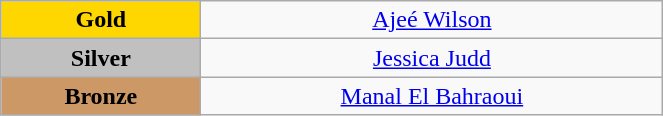<table class="wikitable" style=" text-align:center; " width="35%">
<tr>
<td style="background:gold"><strong>Gold</strong></td>
<td><a href='#'>Ajeé Wilson</a><br><small></small></td>
</tr>
<tr>
<td style="background:silver"><strong>Silver</strong></td>
<td><a href='#'>Jessica Judd</a><br><small></small></td>
</tr>
<tr>
<td style="background:#cc9966"><strong>Bronze</strong></td>
<td><a href='#'>Manal El Bahraoui</a><br><small></small></td>
</tr>
</table>
